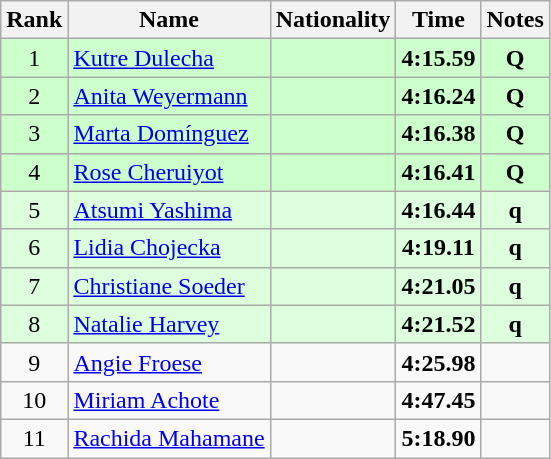<table class="wikitable sortable" style="text-align:center">
<tr>
<th>Rank</th>
<th>Name</th>
<th>Nationality</th>
<th>Time</th>
<th>Notes</th>
</tr>
<tr bgcolor=ccffcc>
<td>1</td>
<td align=left><a href='#'>Kutre Dulecha</a></td>
<td align=left></td>
<td><strong>4:15.59</strong></td>
<td><strong>Q</strong></td>
</tr>
<tr bgcolor=ccffcc>
<td>2</td>
<td align=left><a href='#'>Anita Weyermann</a></td>
<td align=left></td>
<td><strong>4:16.24</strong></td>
<td><strong>Q</strong></td>
</tr>
<tr bgcolor=ccffcc>
<td>3</td>
<td align=left><a href='#'>Marta Domínguez</a></td>
<td align=left></td>
<td><strong>4:16.38</strong></td>
<td><strong>Q</strong></td>
</tr>
<tr bgcolor=ccffcc>
<td>4</td>
<td align=left><a href='#'>Rose Cheruiyot</a></td>
<td align=left></td>
<td><strong>4:16.41</strong></td>
<td><strong>Q</strong></td>
</tr>
<tr bgcolor=ddffdd>
<td>5</td>
<td align=left><a href='#'>Atsumi Yashima</a></td>
<td align=left></td>
<td><strong>4:16.44</strong></td>
<td><strong>q</strong></td>
</tr>
<tr bgcolor=ddffdd>
<td>6</td>
<td align=left><a href='#'>Lidia Chojecka</a></td>
<td align=left></td>
<td><strong>4:19.11</strong></td>
<td><strong>q</strong></td>
</tr>
<tr bgcolor=ddffdd>
<td>7</td>
<td align=left><a href='#'>Christiane Soeder</a></td>
<td align=left></td>
<td><strong>4:21.05</strong></td>
<td><strong>q</strong></td>
</tr>
<tr bgcolor=ddffdd>
<td>8</td>
<td align=left><a href='#'>Natalie Harvey</a></td>
<td align=left></td>
<td><strong>4:21.52</strong></td>
<td><strong>q</strong></td>
</tr>
<tr>
<td>9</td>
<td align=left><a href='#'>Angie Froese</a></td>
<td align=left></td>
<td><strong>4:25.98</strong></td>
<td></td>
</tr>
<tr>
<td>10</td>
<td align=left><a href='#'>Miriam Achote</a></td>
<td align=left></td>
<td><strong>4:47.45</strong></td>
<td></td>
</tr>
<tr>
<td>11</td>
<td align=left><a href='#'>Rachida Mahamane</a></td>
<td align=left></td>
<td><strong>5:18.90</strong></td>
<td></td>
</tr>
</table>
